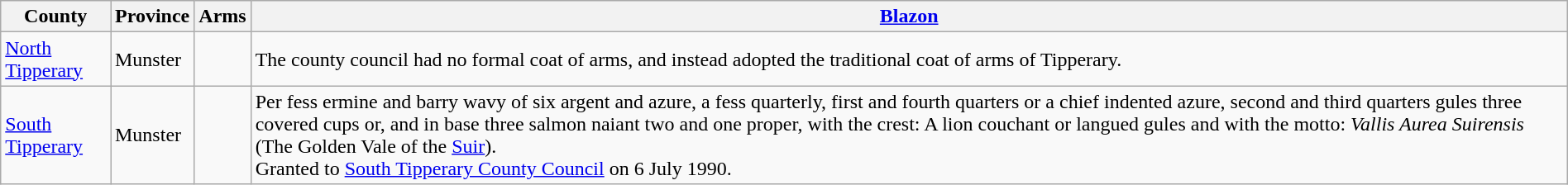<table class="wikitable" style="width:100%">
<tr>
<th>County</th>
<th>Province</th>
<th>Arms</th>
<th><a href='#'>Blazon</a></th>
</tr>
<tr>
<td><a href='#'>North Tipperary</a></td>
<td>Munster</td>
<td></td>
<td>The county council had no formal coat of arms, and instead adopted the traditional coat of arms of Tipperary.</td>
</tr>
<tr>
<td><a href='#'>South Tipperary</a></td>
<td>Munster</td>
<td></td>
<td>Per fess ermine and barry wavy of six argent and azure, a fess quarterly, first and fourth quarters or a chief indented azure, second and third quarters gules three covered cups or, and in base three salmon naiant two and one proper, with the crest: A lion couchant or langued gules and with the motto: <em>Vallis Aurea Suirensis</em> (The Golden Vale of the <a href='#'>Suir</a>).<br>Granted to <a href='#'>South Tipperary County Council</a> on 6 July 1990.</td>
</tr>
</table>
